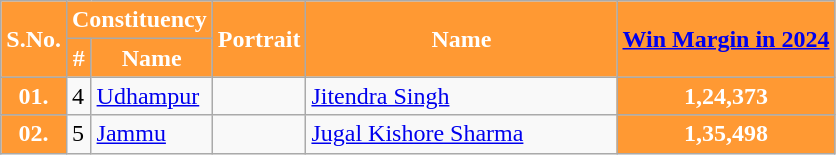<table class="wikitable sortable">
<tr>
<th style="background-color:#FF9933; color:white" rowspan=2>S.No.</th>
<th style="background-color:#FF9933; color:white" colspan=2>Constituency</th>
<th style="background-color:#FF9933; color:white" rowspan=2>Portrait</th>
<th style="background-color:#FF9933; color:white;width:200px" rowspan=2>Name</th>
<th style="background-color:#FF9933; color:white" rowspan=2><a href='#'>Win Margin in 2024</a></th>
</tr>
<tr>
<th style="background-color:#FF9933; color:white">#</th>
<th style="background-color:#FF9933; color:white">Name</th>
</tr>
<tr>
<th style="background-color:#FF9933; color:white">01.</th>
<td>4</td>
<td><a href='#'>Udhampur</a></td>
<td></td>
<td><a href='#'>Jitendra Singh</a></td>
<td align=center style="background-color:#FF9933; color:white"><strong>1,24,373</strong></td>
</tr>
<tr>
<th style="background-color:#FF9933; color:white">02.</th>
<td>5</td>
<td><a href='#'>Jammu</a></td>
<td></td>
<td><a href='#'>Jugal Kishore Sharma</a></td>
<td align=center style="background-color:#FF9933; color:white"><strong>1,35,498</strong></td>
</tr>
</table>
